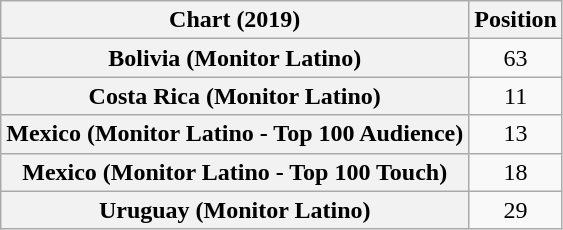<table class="wikitable sortable plainrowheaders" style="text-align:center">
<tr>
<th scope="col">Chart (2019)</th>
<th scope="col">Position</th>
</tr>
<tr>
<th scope="row">Bolivia (Monitor Latino)</th>
<td align="center">63</td>
</tr>
<tr>
<th scope="row">Costa Rica (Monitor Latino)</th>
<td align="center">11</td>
</tr>
<tr>
<th scope="row">Mexico (Monitor Latino - Top 100 Audience)</th>
<td align="center">13</td>
</tr>
<tr>
<th scope="row">Mexico (Monitor Latino - Top 100 Touch)</th>
<td align="center">18</td>
</tr>
<tr>
<th scope="row">Uruguay (Monitor Latino)</th>
<td align="center">29</td>
</tr>
</table>
